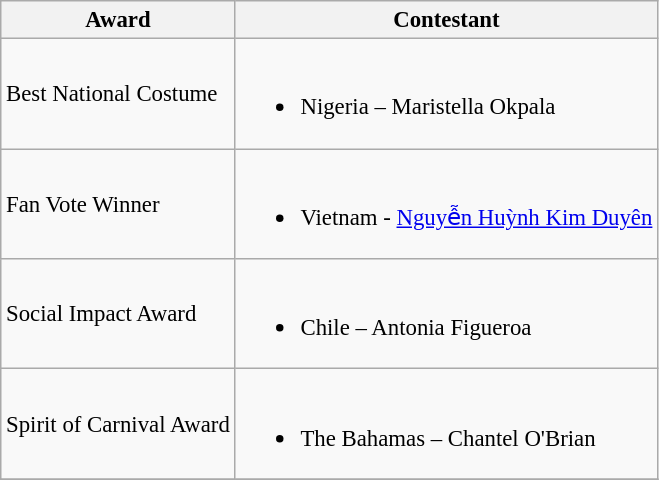<table class="wikitable sortable unsortable" style="font-size: 95%;">
<tr>
<th>Award</th>
<th>Contestant</th>
</tr>
<tr>
<td>Best National Costume</td>
<td><br><ul><li> Nigeria – Maristella Okpala</li></ul></td>
</tr>
<tr>
<td>Fan Vote Winner</td>
<td><br><ul><li> Vietnam - <a href='#'>Nguyễn Huỳnh Kim Duyên</a></li></ul></td>
</tr>
<tr>
<td>Social Impact Award</td>
<td><br><ul><li> Chile – Antonia Figueroa</li></ul></td>
</tr>
<tr>
<td>Spirit of Carnival Award</td>
<td><br><ul><li> The Bahamas – Chantel O'Brian</li></ul></td>
</tr>
<tr>
</tr>
</table>
